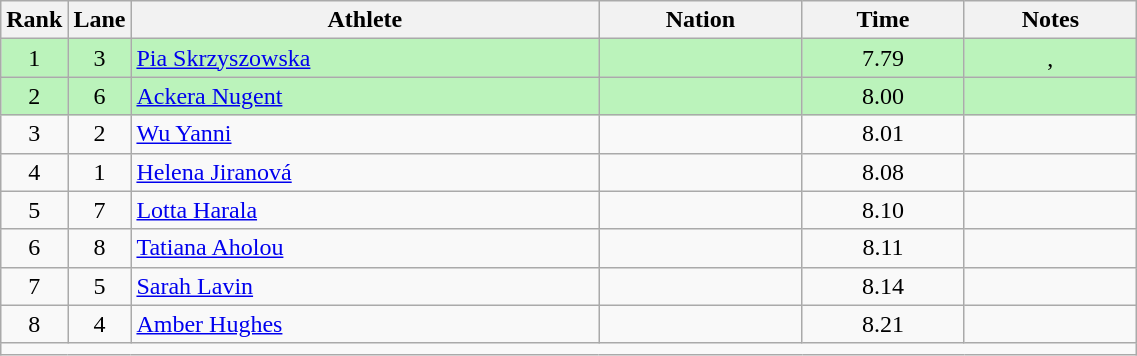<table class="wikitable sortable" style="text-align:center;width: 60%;">
<tr>
<th scope="col" style="width: 10px;">Rank</th>
<th scope="col" style="width: 10px;">Lane</th>
<th scope="col">Athlete</th>
<th scope="col">Nation</th>
<th scope="col">Time</th>
<th scope="col">Notes</th>
</tr>
<tr bgcolor=bbf3bb>
<td>1</td>
<td>3</td>
<td align=left><a href='#'>Pia Skrzyszowska</a></td>
<td align=left></td>
<td>7.79</td>
<td>, </td>
</tr>
<tr bgcolor=bbf3bb>
<td>2</td>
<td>6</td>
<td align=left><a href='#'>Ackera Nugent</a></td>
<td align=left></td>
<td>8.00</td>
<td></td>
</tr>
<tr>
<td>3</td>
<td>2</td>
<td align=left><a href='#'>Wu Yanni</a></td>
<td align=left></td>
<td>8.01</td>
<td></td>
</tr>
<tr>
<td>4</td>
<td>1</td>
<td align=left><a href='#'>Helena Jiranová</a></td>
<td align=left></td>
<td>8.08</td>
<td></td>
</tr>
<tr>
<td>5</td>
<td>7</td>
<td align=left><a href='#'>Lotta Harala</a></td>
<td align=left></td>
<td>8.10</td>
<td></td>
</tr>
<tr>
<td>6</td>
<td>8</td>
<td align=left><a href='#'>Tatiana Aholou</a></td>
<td align=left></td>
<td>8.11</td>
<td></td>
</tr>
<tr>
<td>7</td>
<td>5</td>
<td align=left><a href='#'>Sarah Lavin</a></td>
<td align=left></td>
<td>8.14</td>
<td></td>
</tr>
<tr>
<td>8</td>
<td>4</td>
<td align=left><a href='#'>Amber Hughes</a></td>
<td align=left></td>
<td>8.21</td>
<td></td>
</tr>
<tr class="sortbottom">
<td colspan="6"></td>
</tr>
</table>
